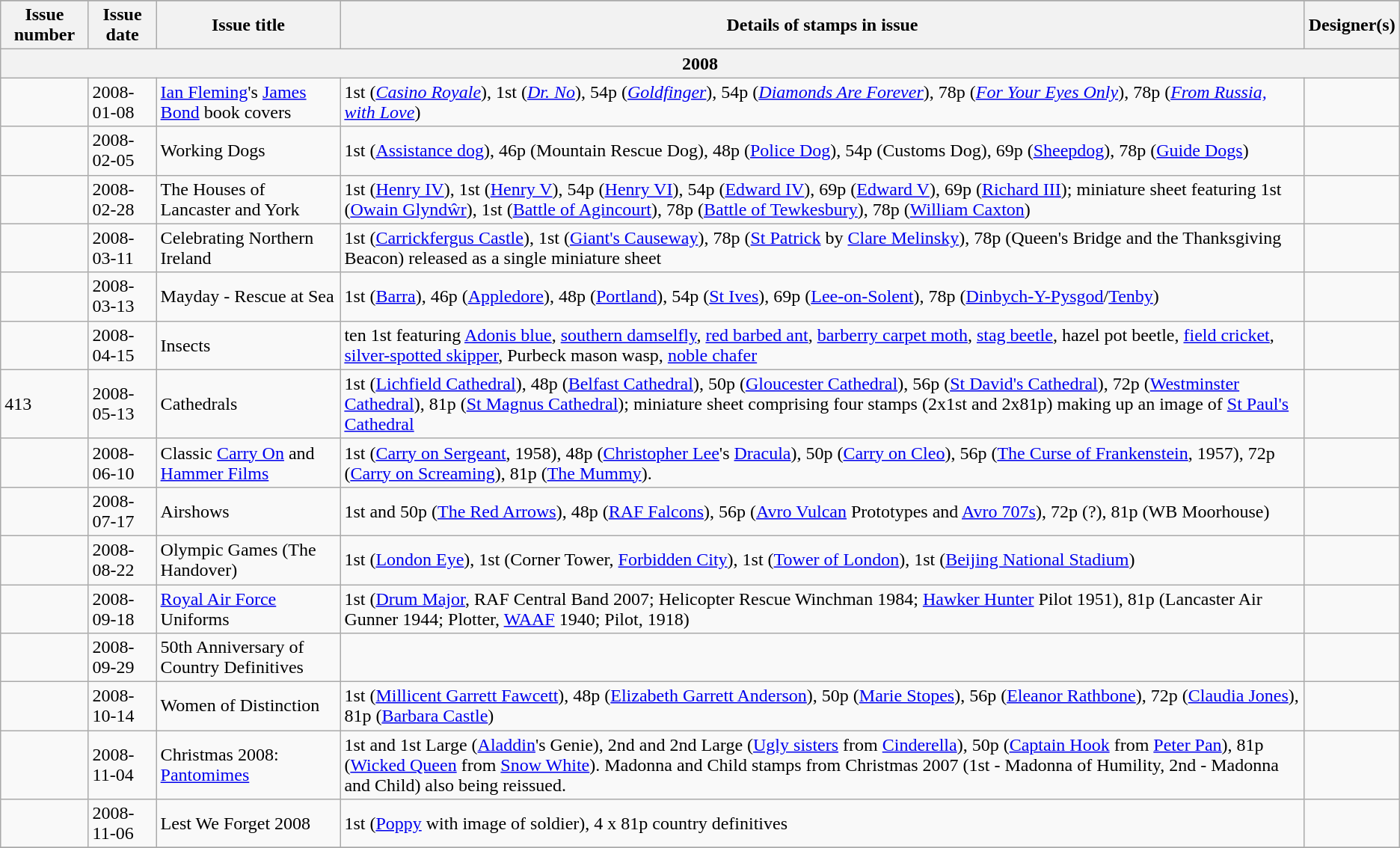<table class="wikitable">
<tr>
</tr>
<tr>
<th>Issue number</th>
<th>Issue date</th>
<th>Issue title</th>
<th>Details of stamps in issue</th>
<th>Designer(s)</th>
</tr>
<tr>
<th colspan=5>2008</th>
</tr>
<tr>
<td></td>
<td>2008-01-08</td>
<td><a href='#'>Ian Fleming</a>'s <a href='#'>James Bond</a> book covers</td>
<td>1st (<em><a href='#'>Casino Royale</a></em>), 1st (<em><a href='#'>Dr. No</a></em>), 54p (<em><a href='#'>Goldfinger</a></em>), 54p (<em><a href='#'>Diamonds Are Forever</a></em>), 78p (<em><a href='#'>For Your Eyes Only</a></em>), 78p (<em><a href='#'>From Russia, with Love</a></em>)</td>
<td></td>
</tr>
<tr>
<td></td>
<td>2008-02-05</td>
<td>Working Dogs</td>
<td>1st (<a href='#'>Assistance dog</a>), 46p (Mountain Rescue Dog), 48p (<a href='#'>Police Dog</a>), 54p (Customs Dog), 69p (<a href='#'>Sheepdog</a>), 78p (<a href='#'>Guide Dogs</a>)</td>
<td></td>
</tr>
<tr>
<td></td>
<td>2008-02-28</td>
<td>The Houses of Lancaster and York</td>
<td>1st (<a href='#'>Henry IV</a>), 1st (<a href='#'>Henry V</a>), 54p (<a href='#'>Henry VI</a>), 54p (<a href='#'>Edward IV</a>), 69p (<a href='#'>Edward V</a>), 69p (<a href='#'>Richard III</a>); miniature sheet featuring 1st (<a href='#'>Owain Glyndŵr</a>), 1st (<a href='#'>Battle of Agincourt</a>), 78p (<a href='#'>Battle of Tewkesbury</a>), 78p (<a href='#'>William Caxton</a>)</td>
<td></td>
</tr>
<tr>
<td></td>
<td>2008-03-11</td>
<td>Celebrating Northern Ireland</td>
<td>1st (<a href='#'>Carrickfergus Castle</a>), 1st (<a href='#'>Giant's Causeway</a>), 78p (<a href='#'>St Patrick</a> by <a href='#'>Clare Melinsky</a>), 78p (Queen's Bridge and the Thanksgiving Beacon) released as a single miniature sheet</td>
<td></td>
</tr>
<tr>
<td></td>
<td>2008-03-13</td>
<td>Mayday - Rescue at Sea</td>
<td>1st (<a href='#'>Barra</a>), 46p (<a href='#'>Appledore</a>), 48p (<a href='#'>Portland</a>), 54p (<a href='#'>St Ives</a>), 69p (<a href='#'>Lee-on-Solent</a>), 78p (<a href='#'>Dinbych-Y-Pysgod</a>/<a href='#'>Tenby</a>)</td>
<td></td>
</tr>
<tr>
<td></td>
<td>2008-04-15</td>
<td>Insects</td>
<td>ten 1st featuring <a href='#'>Adonis blue</a>, <a href='#'>southern damselfly</a>, <a href='#'>red barbed ant</a>, <a href='#'>barberry carpet moth</a>, <a href='#'>stag beetle</a>, hazel pot beetle, <a href='#'>field cricket</a>, <a href='#'>silver-spotted skipper</a>, Purbeck mason wasp, <a href='#'>noble chafer</a></td>
<td></td>
</tr>
<tr>
<td>413</td>
<td>2008-05-13</td>
<td>Cathedrals</td>
<td>1st (<a href='#'>Lichfield Cathedral</a>), 48p (<a href='#'>Belfast Cathedral</a>), 50p (<a href='#'>Gloucester Cathedral</a>), 56p (<a href='#'>St David's Cathedral</a>), 72p (<a href='#'>Westminster Cathedral</a>), 81p (<a href='#'>St Magnus Cathedral</a>); miniature sheet comprising four stamps (2x1st and 2x81p) making up an image of <a href='#'>St Paul's Cathedral</a></td>
<td></td>
</tr>
<tr>
<td></td>
<td>2008-06-10</td>
<td>Classic <a href='#'>Carry On</a> and <a href='#'>Hammer Films</a></td>
<td>1st (<a href='#'>Carry on Sergeant</a>, 1958), 48p (<a href='#'>Christopher Lee</a>'s <a href='#'>Dracula</a>), 50p (<a href='#'>Carry on Cleo</a>), 56p (<a href='#'>The Curse of Frankenstein</a>, 1957), 72p (<a href='#'>Carry on Screaming</a>), 81p (<a href='#'>The Mummy</a>).</td>
<td></td>
</tr>
<tr>
<td></td>
<td>2008-07-17</td>
<td>Airshows</td>
<td>1st and 50p (<a href='#'>The Red Arrows</a>), 48p (<a href='#'>RAF Falcons</a>), 56p (<a href='#'>Avro Vulcan</a> Prototypes and <a href='#'>Avro 707s</a>), 72p (?), 81p (WB Moorhouse)</td>
<td></td>
</tr>
<tr>
<td></td>
<td>2008-08-22</td>
<td>Olympic Games (The Handover)</td>
<td>1st (<a href='#'>London Eye</a>), 1st (Corner Tower, <a href='#'>Forbidden City</a>), 1st (<a href='#'>Tower of London</a>), 1st (<a href='#'>Beijing National Stadium</a>)</td>
<td></td>
</tr>
<tr>
<td></td>
<td>2008-09-18</td>
<td><a href='#'>Royal Air Force</a> Uniforms</td>
<td>1st (<a href='#'>Drum Major</a>, RAF Central Band 2007; Helicopter Rescue Winchman 1984; <a href='#'>Hawker Hunter</a> Pilot 1951), 81p (Lancaster Air Gunner 1944; Plotter, <a href='#'>WAAF</a> 1940; Pilot, 1918)</td>
<td></td>
</tr>
<tr>
<td></td>
<td>2008-09-29</td>
<td>50th Anniversary of Country Definitives</td>
<td></td>
<td></td>
</tr>
<tr>
<td></td>
<td>2008-10-14</td>
<td>Women of Distinction</td>
<td>1st (<a href='#'>Millicent Garrett Fawcett</a>), 48p (<a href='#'>Elizabeth Garrett Anderson</a>), 50p (<a href='#'>Marie Stopes</a>), 56p (<a href='#'>Eleanor Rathbone</a>), 72p (<a href='#'>Claudia Jones</a>), 81p (<a href='#'>Barbara Castle</a>)</td>
<td></td>
</tr>
<tr>
<td></td>
<td>2008-11-04</td>
<td>Christmas 2008: <a href='#'>Pantomimes</a></td>
<td>1st and 1st Large (<a href='#'>Aladdin</a>'s Genie), 2nd and 2nd Large (<a href='#'>Ugly sisters</a> from <a href='#'>Cinderella</a>), 50p (<a href='#'>Captain Hook</a> from <a href='#'>Peter Pan</a>), 81p (<a href='#'>Wicked Queen</a> from <a href='#'>Snow White</a>). Madonna and Child stamps from Christmas 2007 (1st - Madonna of Humility, 2nd - Madonna and Child) also being reissued.</td>
<td></td>
</tr>
<tr>
<td></td>
<td>2008-11-06</td>
<td>Lest We Forget 2008</td>
<td>1st (<a href='#'>Poppy</a> with image of soldier), 4 x 81p country definitives</td>
<td></td>
</tr>
<tr>
</tr>
</table>
